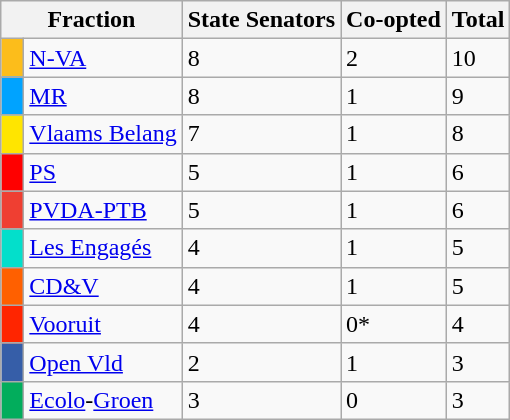<table class="wikitable sortable">
<tr>
<th colspan="2">Fraction</th>
<th>State Senators</th>
<th>Co-opted</th>
<th>Total</th>
</tr>
<tr>
<td style="width: 8px; background-color:#FCBD1B;"></td>
<td><a href='#'>N-VA</a></td>
<td>8</td>
<td>2</td>
<td>10</td>
</tr>
<tr>
<td style="width: 8px; background-color:#00A3FF;"></td>
<td><a href='#'>MR</a></td>
<td>8</td>
<td>1</td>
<td>9</td>
</tr>
<tr>
<td style="width: 8px; background-color:#FFE500;"></td>
<td><a href='#'>Vlaams Belang</a></td>
<td>7</td>
<td>1</td>
<td>8</td>
</tr>
<tr>
<td style="width: 8px; background-color:#FF0000;"></td>
<td><a href='#'>PS</a></td>
<td>5</td>
<td>1</td>
<td>6</td>
</tr>
<tr>
<td style="width: 8px; background-color:#EF3F32;"></td>
<td><a href='#'>PVDA-PTB</a></td>
<td>5</td>
<td>1</td>
<td>6</td>
</tr>
<tr>
<td style="width: 8px; background-color:#03DFCB;"></td>
<td><a href='#'>Les Engagés</a></td>
<td>4</td>
<td>1</td>
<td>5</td>
</tr>
<tr>
<td style="width: 8px; background-color:#FF6000;"></td>
<td><a href='#'>CD&V</a></td>
<td>4</td>
<td>1</td>
<td>5</td>
</tr>
<tr>
<td style="width: 8px; background-color:#FF2500;"></td>
<td><a href='#'>Vooruit</a></td>
<td>4</td>
<td>0*</td>
<td>4</td>
</tr>
<tr>
<td style="width: 8px; background-color:#365EA8;"></td>
<td><a href='#'>Open Vld</a></td>
<td>2</td>
<td>1</td>
<td>3</td>
</tr>
<tr>
<td style="width: 8px; background-color:#02AD5C;"></td>
<td><a href='#'>Ecolo</a>-<a href='#'>Groen</a></td>
<td>3</td>
<td>0</td>
<td>3</td>
</tr>
</table>
